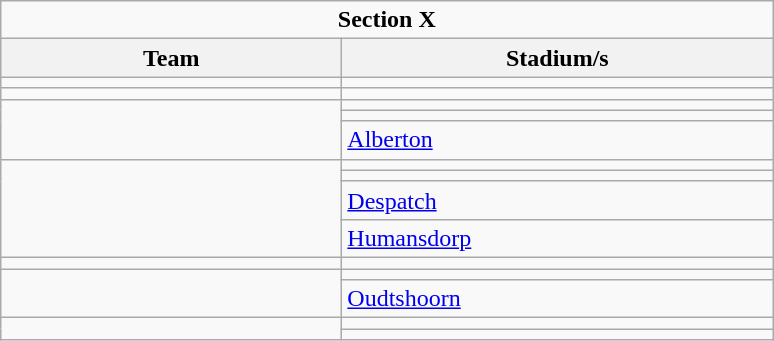<table class="wikitable">
<tr>
<td colspan=3 align=center><strong>Section X</strong></td>
</tr>
<tr>
<th width="220">Team</th>
<th width="280">Stadium/s</th>
</tr>
<tr>
<td></td>
<td></td>
</tr>
<tr>
<td></td>
<td></td>
</tr>
<tr>
<td rowspan=3></td>
<td></td>
</tr>
<tr>
<td></td>
</tr>
<tr>
<td><a href='#'>Alberton</a></td>
</tr>
<tr>
<td rowspan=4></td>
<td></td>
</tr>
<tr>
<td></td>
</tr>
<tr>
<td><a href='#'>Despatch</a></td>
</tr>
<tr>
<td><a href='#'>Humansdorp</a></td>
</tr>
<tr>
<td></td>
<td></td>
</tr>
<tr>
<td rowspan=2></td>
<td></td>
</tr>
<tr>
<td><a href='#'>Oudtshoorn</a></td>
</tr>
<tr>
<td rowspan=2></td>
<td></td>
</tr>
<tr>
<td></td>
</tr>
</table>
